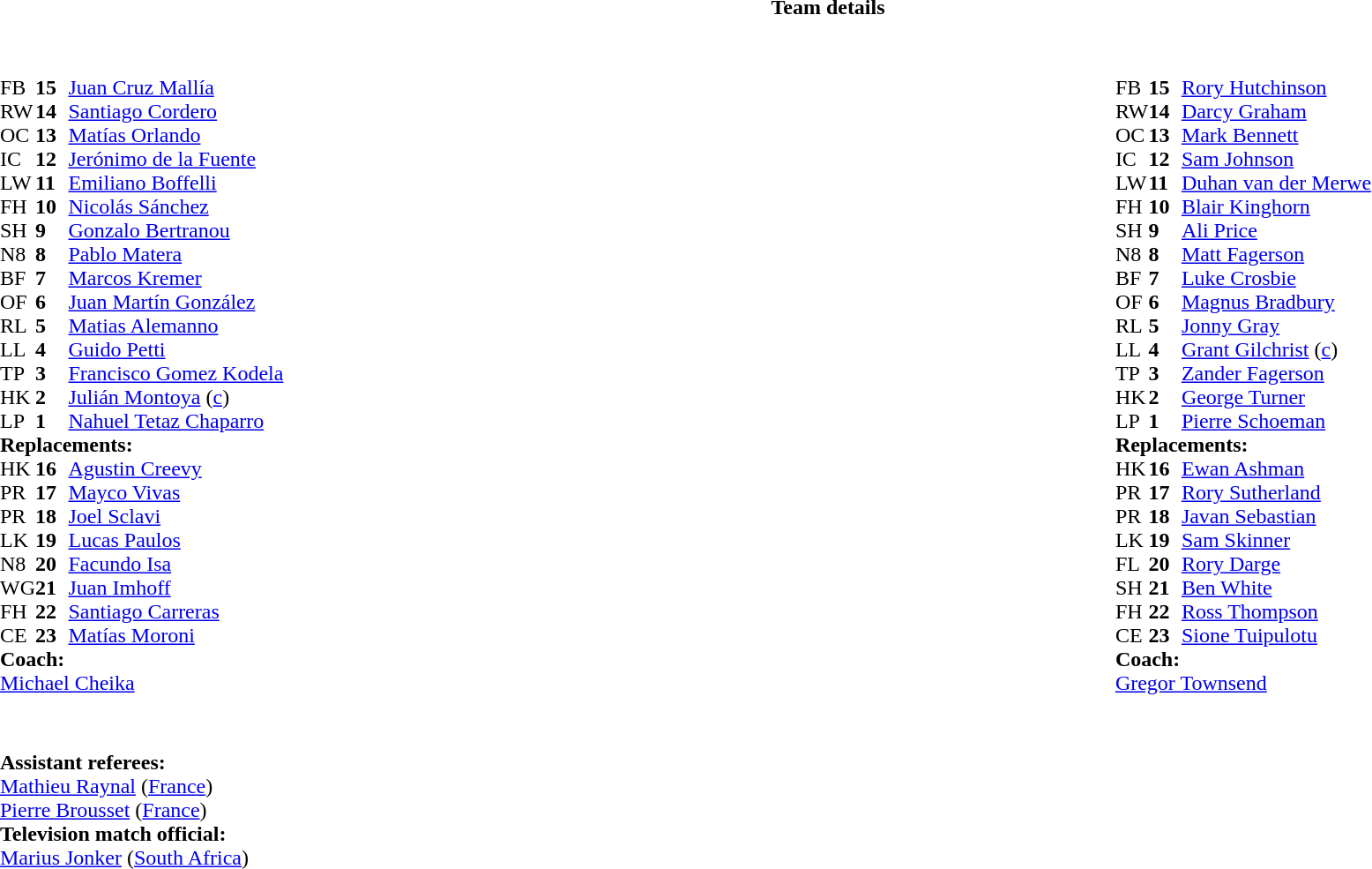<table border="0" style="width:100%;" class="collapsible collapsed">
<tr>
<th>Team details</th>
</tr>
<tr>
<td><br><table style="width:100%">
<tr>
<td style="vertical-align:top;width:50%"><br><table cellspacing="0" cellpadding="0">
<tr>
<th width="25"></th>
<th width="25"></th>
</tr>
<tr>
<td>FB</td>
<td><strong>15</strong></td>
<td><a href='#'>Juan Cruz Mallía</a></td>
</tr>
<tr>
<td>RW</td>
<td><strong>14</strong></td>
<td><a href='#'>Santiago Cordero</a></td>
</tr>
<tr>
<td>OC</td>
<td><strong>13</strong></td>
<td><a href='#'>Matías Orlando</a></td>
<td></td>
<td></td>
</tr>
<tr>
<td>IC</td>
<td><strong>12</strong></td>
<td><a href='#'>Jerónimo de la Fuente</a></td>
<td></td>
<td></td>
</tr>
<tr>
<td>LW</td>
<td><strong>11</strong></td>
<td><a href='#'>Emiliano Boffelli</a></td>
</tr>
<tr>
<td>FH</td>
<td><strong>10</strong></td>
<td><a href='#'>Nicolás Sánchez</a></td>
<td></td>
<td></td>
</tr>
<tr>
<td>SH</td>
<td><strong>9</strong></td>
<td><a href='#'>Gonzalo Bertranou</a></td>
</tr>
<tr>
<td>N8</td>
<td><strong>8</strong></td>
<td><a href='#'>Pablo Matera</a></td>
</tr>
<tr>
<td>BF</td>
<td><strong>7</strong></td>
<td><a href='#'>Marcos Kremer</a></td>
<td></td>
<td></td>
</tr>
<tr>
<td>OF</td>
<td><strong>6</strong></td>
<td><a href='#'>Juan Martín González</a></td>
</tr>
<tr>
<td>RL</td>
<td><strong>5</strong></td>
<td><a href='#'>Matias Alemanno</a></td>
<td></td>
<td></td>
</tr>
<tr>
<td>LL</td>
<td><strong>4</strong></td>
<td><a href='#'>Guido Petti</a></td>
</tr>
<tr>
<td>TP</td>
<td><strong>3</strong></td>
<td><a href='#'>Francisco Gomez Kodela</a></td>
<td></td>
<td></td>
</tr>
<tr>
<td>HK</td>
<td><strong>2</strong></td>
<td><a href='#'>Julián Montoya</a> (<a href='#'>c</a>)</td>
<td></td>
<td></td>
</tr>
<tr>
<td>LP</td>
<td><strong>1</strong></td>
<td><a href='#'>Nahuel Tetaz Chaparro</a></td>
<td></td>
<td></td>
</tr>
<tr>
<td colspan="3"><strong>Replacements:</strong></td>
</tr>
<tr>
<td>HK</td>
<td><strong>16</strong></td>
<td><a href='#'>Agustin Creevy</a></td>
<td></td>
<td></td>
</tr>
<tr>
<td>PR</td>
<td><strong>17</strong></td>
<td><a href='#'>Mayco Vivas</a></td>
<td></td>
<td></td>
</tr>
<tr>
<td>PR</td>
<td><strong>18</strong></td>
<td><a href='#'>Joel Sclavi</a></td>
<td></td>
<td></td>
</tr>
<tr>
<td>LK</td>
<td><strong>19</strong></td>
<td><a href='#'>Lucas Paulos</a></td>
<td></td>
<td></td>
</tr>
<tr>
<td>N8</td>
<td><strong>20</strong></td>
<td><a href='#'>Facundo Isa</a></td>
<td></td>
<td></td>
</tr>
<tr>
<td>WG</td>
<td><strong>21</strong></td>
<td><a href='#'>Juan Imhoff</a></td>
<td></td>
<td></td>
</tr>
<tr>
<td>FH</td>
<td><strong>22</strong></td>
<td><a href='#'>Santiago Carreras</a></td>
<td></td>
<td></td>
</tr>
<tr>
<td>CE</td>
<td><strong>23</strong></td>
<td><a href='#'>Matías Moroni</a></td>
<td></td>
<td></td>
</tr>
<tr>
<td colspan="3"><strong>Coach:</strong></td>
</tr>
<tr>
<td colspan="3"> <a href='#'>Michael Cheika</a></td>
</tr>
</table>
</td>
<td style="vertical-align:top;width:50%"><br><table cellspacing="0" cellpadding="0" style="margin:auto">
<tr>
<th width="25"></th>
<th width="25"></th>
</tr>
<tr>
<td>FB</td>
<td><strong>15</strong></td>
<td><a href='#'>Rory Hutchinson</a></td>
</tr>
<tr>
<td>RW</td>
<td><strong>14</strong></td>
<td><a href='#'>Darcy Graham</a></td>
</tr>
<tr>
<td>OC</td>
<td><strong>13</strong></td>
<td><a href='#'>Mark Bennett</a></td>
</tr>
<tr>
<td>IC</td>
<td><strong>12</strong></td>
<td><a href='#'>Sam Johnson</a></td>
</tr>
<tr>
<td>LW</td>
<td><strong>11</strong></td>
<td><a href='#'>Duhan van der Merwe</a></td>
</tr>
<tr>
<td>FH</td>
<td><strong>10</strong></td>
<td><a href='#'>Blair Kinghorn</a></td>
<td></td>
<td></td>
</tr>
<tr>
<td>SH</td>
<td><strong>9</strong></td>
<td><a href='#'>Ali Price</a></td>
<td></td>
<td></td>
</tr>
<tr>
<td>N8</td>
<td><strong>8</strong></td>
<td><a href='#'>Matt Fagerson</a></td>
</tr>
<tr>
<td>BF</td>
<td><strong>7</strong></td>
<td><a href='#'>Luke Crosbie</a></td>
<td></td>
<td></td>
</tr>
<tr>
<td>OF</td>
<td><strong>6</strong></td>
<td><a href='#'>Magnus Bradbury</a></td>
</tr>
<tr>
<td>RL</td>
<td><strong>5</strong></td>
<td><a href='#'>Jonny Gray</a></td>
<td></td>
<td></td>
</tr>
<tr>
<td>LL</td>
<td><strong>4</strong></td>
<td><a href='#'>Grant Gilchrist</a> (<a href='#'>c</a>)</td>
</tr>
<tr>
<td>TP</td>
<td><strong>3</strong></td>
<td><a href='#'>Zander Fagerson</a></td>
<td></td>
<td></td>
</tr>
<tr>
<td>HK</td>
<td><strong>2</strong></td>
<td><a href='#'>George Turner</a></td>
<td></td>
<td></td>
</tr>
<tr>
<td>LP</td>
<td><strong>1</strong></td>
<td><a href='#'>Pierre Schoeman</a></td>
<td></td>
<td></td>
</tr>
<tr>
<td colspan="3"><strong>Replacements:</strong></td>
</tr>
<tr>
<td>HK</td>
<td><strong>16</strong></td>
<td><a href='#'>Ewan Ashman</a></td>
<td></td>
<td></td>
</tr>
<tr>
<td>PR</td>
<td><strong>17</strong></td>
<td><a href='#'>Rory Sutherland</a></td>
<td></td>
<td></td>
</tr>
<tr>
<td>PR</td>
<td><strong>18</strong></td>
<td><a href='#'>Javan Sebastian</a></td>
<td></td>
<td></td>
</tr>
<tr>
<td>LK</td>
<td><strong>19</strong></td>
<td><a href='#'>Sam Skinner</a></td>
<td></td>
<td></td>
</tr>
<tr>
<td>FL</td>
<td><strong>20</strong></td>
<td><a href='#'>Rory Darge</a></td>
<td></td>
<td></td>
</tr>
<tr>
<td>SH</td>
<td><strong>21</strong></td>
<td><a href='#'>Ben White</a></td>
<td></td>
<td></td>
</tr>
<tr>
<td>FH</td>
<td><strong>22</strong></td>
<td><a href='#'>Ross Thompson</a></td>
</tr>
<tr>
<td>CE</td>
<td><strong>23</strong></td>
<td><a href='#'>Sione Tuipulotu</a></td>
<td></td>
<td></td>
</tr>
<tr>
<td colspan="3"><strong>Coach:</strong></td>
</tr>
<tr>
<td colspan="3"> <a href='#'>Gregor Townsend</a></td>
</tr>
</table>
</td>
</tr>
</table>
<table style="width:100%">
<tr>
<td><br><br><strong>Assistant referees:</strong>
<br><a href='#'>Mathieu Raynal</a> (<a href='#'>France</a>)
<br><a href='#'>Pierre Brousset</a> (<a href='#'>France</a>)
<br><strong>Television match official:</strong>
<br><a href='#'>Marius Jonker</a> (<a href='#'>South Africa</a>)</td>
</tr>
</table>
</td>
</tr>
</table>
